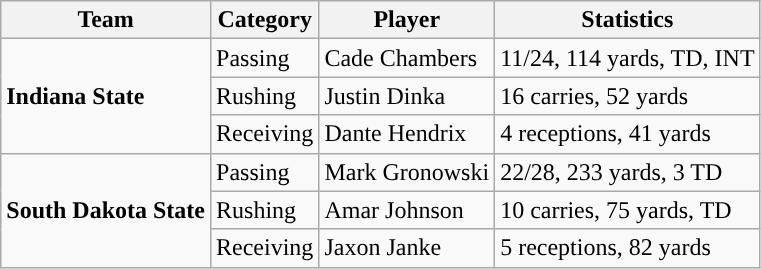<table class="wikitable" style="float: left;">
<tr>
<th>Team</th>
<th>Category</th>
<th>Player</th>
<th>Statistics</th>
</tr>
<tr>
<td rowspan=3><strong>Indiana State</strong></td>
<td>Passing</td>
<td>Cade Chambers</td>
<td>11/24, 114 yards, TD, INT</td>
</tr>
<tr>
<td>Rushing</td>
<td>Justin Dinka</td>
<td>16 carries, 52 yards</td>
</tr>
<tr>
<td>Receiving</td>
<td>Dante Hendrix</td>
<td>4 receptions, 41 yards</td>
</tr>
<tr>
<td rowspan=3><strong>South Dakota State</strong></td>
<td>Passing</td>
<td>Mark Gronowski</td>
<td>22/28, 233 yards, 3 TD</td>
</tr>
<tr>
<td>Rushing</td>
<td>Amar Johnson</td>
<td>10 carries, 75 yards, TD</td>
</tr>
<tr>
<td>Receiving</td>
<td>Jaxon Janke</td>
<td>5 receptions, 82 yards</td>
</tr>
</table>
